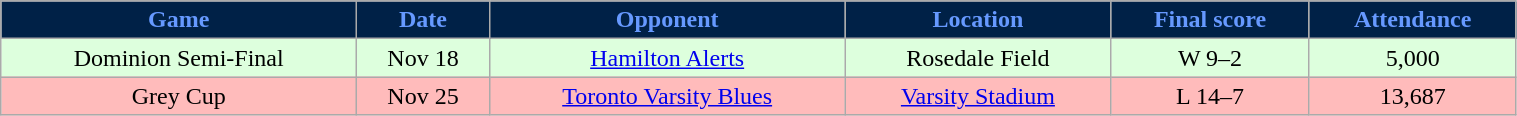<table class="wikitable" width="80%">
<tr align="center"  style="background:#002147;color:#6699FF;">
<td><strong>Game</strong></td>
<td><strong>Date</strong></td>
<td><strong>Opponent</strong></td>
<td><strong>Location</strong></td>
<td><strong>Final score</strong></td>
<td><strong>Attendance</strong></td>
</tr>
<tr align="center" bgcolor="#ddffdd">
<td>Dominion Semi-Final</td>
<td>Nov 18</td>
<td><a href='#'>Hamilton Alerts</a></td>
<td>Rosedale Field</td>
<td>W 9–2</td>
<td>5,000</td>
</tr>
<tr align="center" bgcolor="#ffbbbb">
<td>Grey Cup</td>
<td>Nov 25</td>
<td><a href='#'>Toronto Varsity Blues</a></td>
<td><a href='#'>Varsity Stadium</a></td>
<td>L 14–7</td>
<td>13,687</td>
</tr>
</table>
